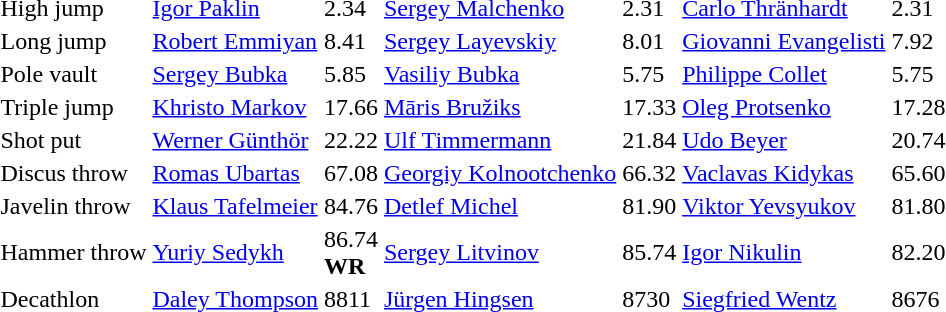<table>
<tr>
<td>High jump<br></td>
<td><a href='#'>Igor Paklin</a><br></td>
<td>2.34</td>
<td><a href='#'>Sergey Malchenko</a><br></td>
<td>2.31</td>
<td><a href='#'>Carlo Thränhardt</a><br></td>
<td>2.31</td>
</tr>
<tr>
<td>Long jump<br></td>
<td><a href='#'>Robert Emmiyan</a><br></td>
<td>8.41</td>
<td><a href='#'>Sergey Layevskiy</a><br></td>
<td>8.01</td>
<td><a href='#'>Giovanni Evangelisti</a><br></td>
<td>7.92</td>
</tr>
<tr>
<td>Pole vault<br></td>
<td><a href='#'>Sergey Bubka</a><br></td>
<td>5.85</td>
<td><a href='#'>Vasiliy Bubka</a><br></td>
<td>5.75</td>
<td><a href='#'>Philippe Collet</a><br></td>
<td>5.75</td>
</tr>
<tr>
<td>Triple jump<br></td>
<td><a href='#'>Khristo Markov</a><br></td>
<td>17.66</td>
<td><a href='#'>Māris Bružiks</a><br></td>
<td>17.33</td>
<td><a href='#'>Oleg Protsenko</a><br></td>
<td>17.28</td>
</tr>
<tr>
<td>Shot put<br></td>
<td><a href='#'>Werner Günthör</a><br></td>
<td>22.22</td>
<td><a href='#'>Ulf Timmermann</a><br></td>
<td>21.84</td>
<td><a href='#'>Udo Beyer</a><br></td>
<td>20.74</td>
</tr>
<tr>
<td>Discus throw<br></td>
<td><a href='#'>Romas Ubartas</a><br></td>
<td>67.08</td>
<td><a href='#'>Georgiy Kolnootchenko</a><br></td>
<td>66.32</td>
<td><a href='#'>Vaclavas Kidykas</a><br></td>
<td>65.60</td>
</tr>
<tr>
<td>Javelin throw<br></td>
<td><a href='#'>Klaus Tafelmeier</a><br></td>
<td>84.76</td>
<td><a href='#'>Detlef Michel</a><br></td>
<td>81.90</td>
<td><a href='#'>Viktor Yevsyukov</a><br></td>
<td>81.80</td>
</tr>
<tr>
<td>Hammer throw<br></td>
<td><a href='#'>Yuriy Sedykh</a><br></td>
<td>86.74<br><strong>WR</strong></td>
<td><a href='#'>Sergey Litvinov</a><br></td>
<td>85.74</td>
<td><a href='#'>Igor Nikulin</a><br></td>
<td>82.20</td>
</tr>
<tr>
<td>Decathlon<br></td>
<td><a href='#'>Daley Thompson</a><br></td>
<td>8811</td>
<td><a href='#'>Jürgen Hingsen</a><br></td>
<td>8730</td>
<td><a href='#'>Siegfried Wentz</a><br></td>
<td>8676</td>
</tr>
</table>
